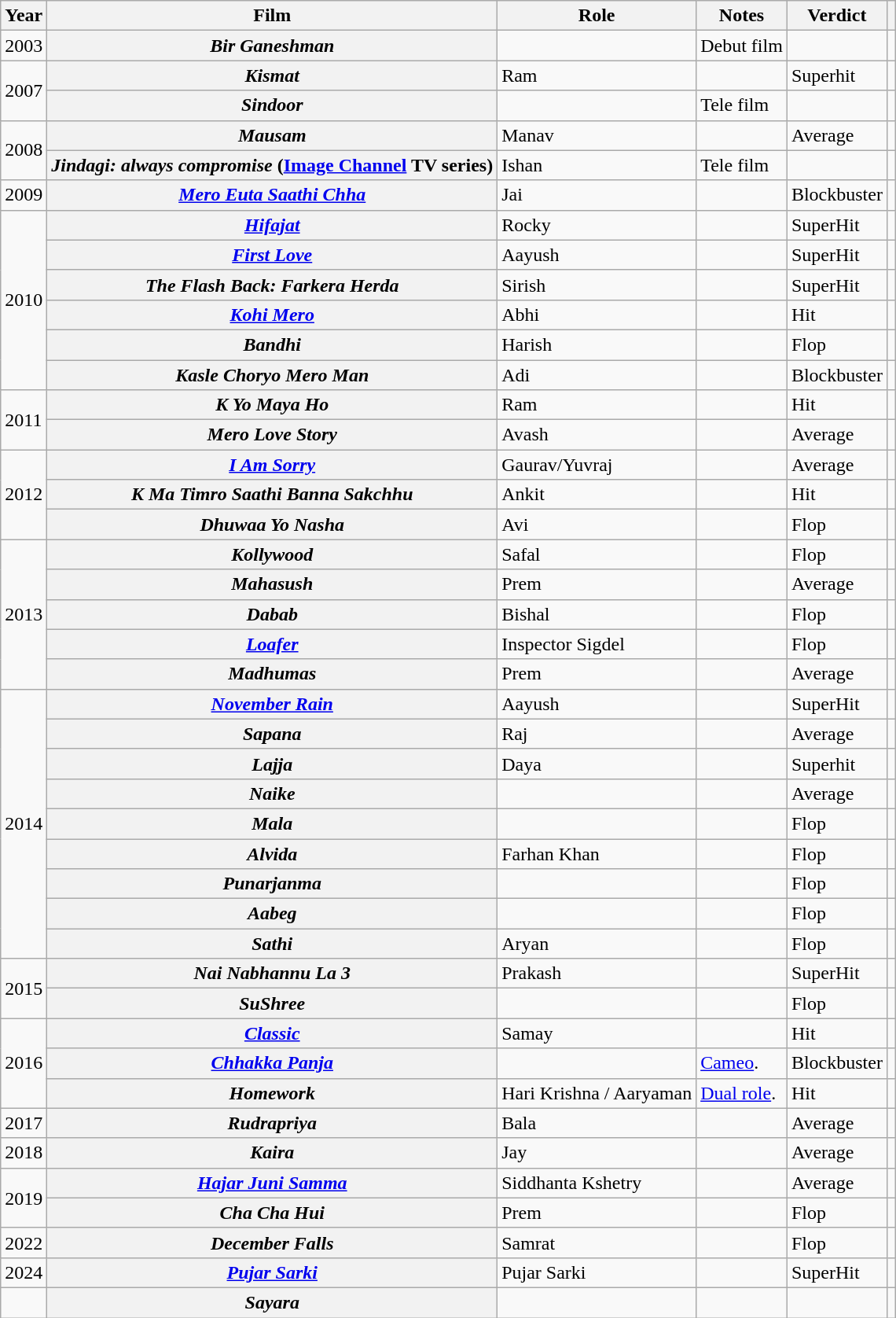<table class="wikitable plainrowheaders sortable" style="margin-right: 0;">
<tr>
<th scope="col">Year</th>
<th scope="col">Film</th>
<th scope="col">Role</th>
<th scope="col" class="unsortable">Notes</th>
<th scope="col" class="unsortable">Verdict</th>
<th scope="col" class="unsortable"></th>
</tr>
<tr>
<td>2003</td>
<th scope="row"><em>Bir Ganeshman</em></th>
<td></td>
<td>Debut film</td>
<td></td>
<td></td>
</tr>
<tr>
<td rowspan="2">2007</td>
<th scope="row"><em>Kismat</em></th>
<td>Ram</td>
<td></td>
<td>Superhit</td>
<td></td>
</tr>
<tr>
<th scope="row"><em>Sindoor</em></th>
<td></td>
<td>Tele film</td>
<td></td>
<td></td>
</tr>
<tr>
<td rowspan="2">2008</td>
<th scope="row"><em>Mausam</em></th>
<td>Manav</td>
<td></td>
<td>Average</td>
<td></td>
</tr>
<tr>
<th scope="row"><em>Jindagi: always compromise</em> (<a href='#'>Image Channel</a> TV series)</th>
<td>Ishan</td>
<td>Tele film</td>
<td></td>
<td></td>
</tr>
<tr>
<td>2009</td>
<th scope="row"><em><a href='#'>Mero Euta Saathi Chha</a></em></th>
<td>Jai</td>
<td></td>
<td>Blockbuster</td>
<td style="text-align:center;"></td>
</tr>
<tr>
<td rowspan="6">2010</td>
<th scope="row"><em><a href='#'>Hifajat</a></em></th>
<td>Rocky</td>
<td></td>
<td>SuperHit</td>
<td style="text-align:center;"></td>
</tr>
<tr>
<th scope="row"><em><a href='#'>First Love</a></em></th>
<td>Aayush</td>
<td></td>
<td>SuperHit</td>
<td></td>
</tr>
<tr>
<th scope="row"><em>The Flash Back: Farkera Herda</em></th>
<td>Sirish</td>
<td></td>
<td>SuperHit</td>
<td></td>
</tr>
<tr>
<th scope="row"><em><a href='#'>Kohi Mero</a></em></th>
<td>Abhi</td>
<td></td>
<td>Hit</td>
<td style="text-align:center;"></td>
</tr>
<tr>
<th scope="row"><em>Bandhi</em></th>
<td>Harish</td>
<td></td>
<td>Flop</td>
<td></td>
</tr>
<tr>
<th scope="row"><em>Kasle Choryo Mero Man</em></th>
<td>Adi</td>
<td></td>
<td>Blockbuster</td>
<td></td>
</tr>
<tr>
<td rowspan="2">2011</td>
<th scope="row"><em>K Yo Maya Ho</em></th>
<td>Ram</td>
<td></td>
<td>Hit</td>
<td></td>
</tr>
<tr>
<th scope="row"><em>Mero Love Story</em></th>
<td>Avash</td>
<td></td>
<td>Average</td>
<td></td>
</tr>
<tr>
<td rowspan="3">2012</td>
<th scope="row"><em><a href='#'>I Am Sorry</a></em></th>
<td>Gaurav/Yuvraj</td>
<td></td>
<td>Average</td>
<td></td>
</tr>
<tr>
<th scope="row"><em>K Ma Timro Saathi Banna Sakchhu</em></th>
<td>Ankit</td>
<td></td>
<td>Hit</td>
<td></td>
</tr>
<tr>
<th scope="row"><em>Dhuwaa Yo Nasha</em></th>
<td>Avi</td>
<td></td>
<td>Flop</td>
<td></td>
</tr>
<tr>
<td rowspan="5">2013</td>
<th scope="row"><em>Kollywood</em></th>
<td>Safal</td>
<td></td>
<td>Flop</td>
<td></td>
</tr>
<tr>
<th scope="row"><em>Mahasush</em></th>
<td>Prem</td>
<td></td>
<td>Average</td>
<td></td>
</tr>
<tr>
<th scope="row"><em>Dabab</em></th>
<td>Bishal</td>
<td></td>
<td>Flop</td>
<td></td>
</tr>
<tr>
<th scope="row"><em><a href='#'>Loafer</a></em></th>
<td>Inspector Sigdel</td>
<td></td>
<td>Flop</td>
<td></td>
</tr>
<tr>
<th scope="row"><em>Madhumas</em></th>
<td>Prem</td>
<td></td>
<td>Average</td>
<td></td>
</tr>
<tr>
<td rowspan="9">2014</td>
<th scope="row"><em><a href='#'>November Rain</a></em></th>
<td>Aayush</td>
<td></td>
<td>SuperHit</td>
<td style="text-align:center;"></td>
</tr>
<tr>
<th scope="row"><em>Sapana</em></th>
<td>Raj</td>
<td></td>
<td>Average</td>
<td></td>
</tr>
<tr>
<th scope="row"><em>Lajja</em></th>
<td>Daya</td>
<td></td>
<td>Superhit</td>
<td></td>
</tr>
<tr>
<th scope="row"><em>Naike</em></th>
<td></td>
<td></td>
<td>Average</td>
<td></td>
</tr>
<tr>
<th scope="row"><em>Mala</em></th>
<td></td>
<td></td>
<td>Flop</td>
<td></td>
</tr>
<tr>
<th scope="row"><em>Alvida</em></th>
<td>Farhan Khan</td>
<td></td>
<td>Flop</td>
<td></td>
</tr>
<tr>
<th scope="row"><em>Punarjanma</em></th>
<td></td>
<td></td>
<td>Flop</td>
<td style="text-align:center;"></td>
</tr>
<tr>
<th scope="row"><em>Aabeg</em></th>
<td></td>
<td></td>
<td>Flop</td>
<td></td>
</tr>
<tr>
<th scope="row"><em>Sathi</em></th>
<td>Aryan</td>
<td></td>
<td>Flop</td>
<td></td>
</tr>
<tr>
<td rowspan="2">2015</td>
<th scope="row"><em>Nai Nabhannu La 3</em></th>
<td>Prakash</td>
<td></td>
<td>SuperHit</td>
<td></td>
</tr>
<tr>
<th scope="row"><em>SuShree</em></th>
<td></td>
<td></td>
<td>Flop</td>
<td></td>
</tr>
<tr>
<td rowspan="3">2016</td>
<th scope="row"><em><a href='#'>Classic</a></em></th>
<td>Samay</td>
<td></td>
<td>Hit</td>
<td style="text-align:center;"></td>
</tr>
<tr>
<th scope="row"><em><a href='#'>Chhakka Panja</a></em></th>
<td></td>
<td><a href='#'>Cameo</a>.</td>
<td>Blockbuster</td>
<td style="text-align:center;"></td>
</tr>
<tr>
<th scope="row"><em>Homework</em></th>
<td>Hari Krishna / Aaryaman</td>
<td><a href='#'>Dual role</a>.</td>
<td>Hit</td>
<td style="text-align:center;"></td>
</tr>
<tr>
<td>2017</td>
<th scope="row"><em>Rudrapriya</em></th>
<td>Bala</td>
<td></td>
<td>Average</td>
<td style="text-align:center;"></td>
</tr>
<tr>
<td>2018</td>
<th scope="row"><em>Kaira</em></th>
<td>Jay</td>
<td></td>
<td>Average</td>
<td style="text-align:center;"></td>
</tr>
<tr>
<td rowspan="2">2019</td>
<th scope="row"><em><a href='#'>Hajar Juni Samma</a></em></th>
<td>Siddhanta Kshetry</td>
<td></td>
<td>Average</td>
<td style="text-align:center;"></td>
</tr>
<tr>
<th scope="row"><em>Cha Cha Hui</em></th>
<td>Prem</td>
<td></td>
<td>Flop</td>
<td style="text-align:center;"></td>
</tr>
<tr>
<td>2022</td>
<th scope="row"><em>December Falls</em></th>
<td>Samrat</td>
<td></td>
<td>Flop</td>
<td style="text-align:center;"></td>
</tr>
<tr>
<td>2024</td>
<th scope="row"><em><a href='#'>Pujar Sarki</a></em></th>
<td>Pujar Sarki</td>
<td></td>
<td>SuperHit</td>
<td style="text-align:center;"></td>
</tr>
<tr>
<td></td>
<th scope="row"><em>Sayara</em></th>
<td></td>
<td></td>
<td></td>
<td style="text-align:center;"></td>
</tr>
</table>
